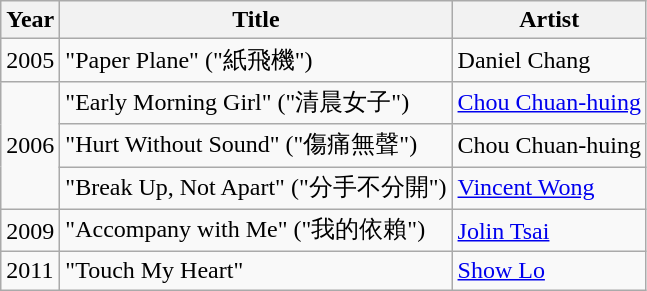<table class="wikitable sortable">
<tr>
<th>Year</th>
<th>Title</th>
<th>Artist</th>
</tr>
<tr>
<td>2005</td>
<td>"Paper Plane" ("紙飛機")</td>
<td>Daniel Chang</td>
</tr>
<tr>
<td rowspan=3>2006</td>
<td>"Early Morning Girl" ("清晨女子")</td>
<td><a href='#'>Chou Chuan-huing</a></td>
</tr>
<tr>
<td>"Hurt Without Sound" ("傷痛無聲")</td>
<td>Chou Chuan-huing</td>
</tr>
<tr>
<td>"Break Up, Not Apart" ("分手不分開")</td>
<td><a href='#'>Vincent Wong</a></td>
</tr>
<tr>
<td>2009</td>
<td>"Accompany with Me" ("我的依賴")</td>
<td><a href='#'>Jolin Tsai</a></td>
</tr>
<tr>
<td>2011</td>
<td>"Touch My Heart"</td>
<td><a href='#'>Show Lo</a></td>
</tr>
</table>
